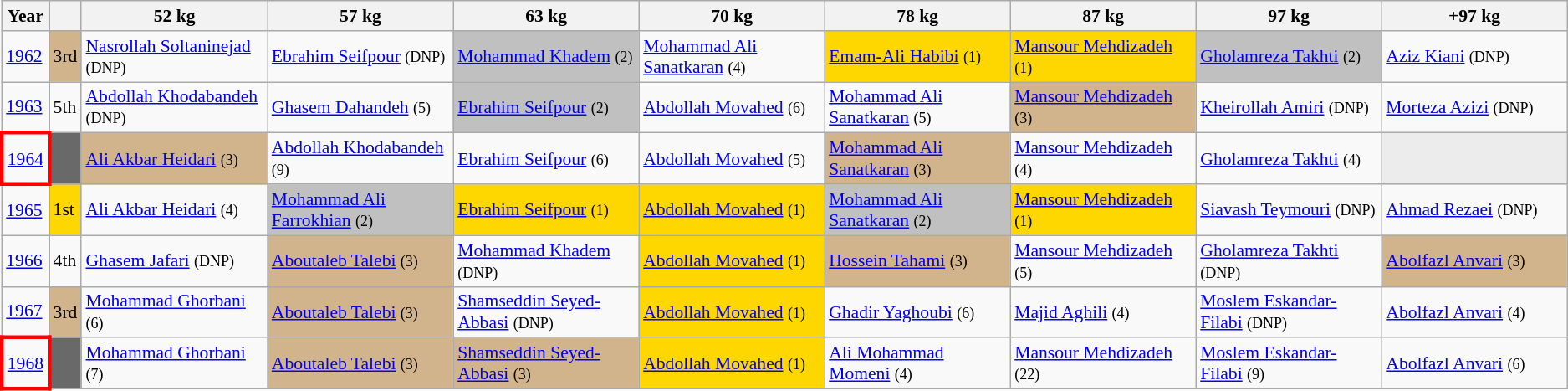<table class="wikitable" style="font-size: 90%">
<tr>
<th>Year</th>
<th></th>
<th width="12%">52 kg</th>
<th width="12%">57 kg</th>
<th width="12%">63 kg</th>
<th width="12%">70 kg</th>
<th width="12%">78 kg</th>
<th width="12%">87 kg</th>
<th width="12%">97 kg</th>
<th width="12%">+97 kg</th>
</tr>
<tr>
<td><a href='#'>1962</a></td>
<td bgcolor="TAN">3rd</td>
<td><a href='#'>Nasrollah Soltaninejad</a> <small> (DNP)</small></td>
<td><a href='#'>Ebrahim Seifpour</a> <small> (DNP)</small></td>
<td bgcolor="SILVER"><a href='#'>Mohammad Khadem</a> <small>(2)</small></td>
<td><a href='#'>Mohammad Ali Sanatkaran</a> <small>(4)</small></td>
<td bgcolor="GOLD"><a href='#'>Emam-Ali Habibi</a> <small>(1)</small></td>
<td bgcolor="GOLD"><a href='#'>Mansour Mehdizadeh</a> <small>(1)</small></td>
<td bgcolor="SILVER"><a href='#'>Gholamreza Takhti</a> <small>(2) </small></td>
<td><a href='#'>Aziz Kiani</a> <small> (DNP)</small></td>
</tr>
<tr>
<td><a href='#'>1963</a></td>
<td>5th</td>
<td><a href='#'>Abdollah Khodabandeh</a> <small> (DNP)</small></td>
<td><a href='#'>Ghasem Dahandeh</a> <small>(5)</small></td>
<td bgcolor="SILVER"><a href='#'>Ebrahim Seifpour</a> <small>(2)</small></td>
<td><a href='#'>Abdollah Movahed</a> <small>(6)</small></td>
<td><a href='#'>Mohammad Ali Sanatkaran</a> <small>(5)</small></td>
<td bgcolor="TAN"><a href='#'>Mansour Mehdizadeh</a> <small>(3)</small></td>
<td><a href='#'>Kheirollah Amiri</a> <small>(DNP)</small></td>
<td><a href='#'>Morteza Azizi</a> <small>(DNP)</small></td>
</tr>
<tr>
<td style="border: 3px solid red"><a href='#'>1964</a></td>
<td bgcolor=DimGray></td>
<td bgcolor="TAN"><a href='#'>Ali Akbar Heidari</a> <small>(3)</small></td>
<td><a href='#'>Abdollah Khodabandeh</a> <small>(9)</small></td>
<td><a href='#'>Ebrahim Seifpour</a> <small>(6)</small></td>
<td><a href='#'>Abdollah Movahed</a> <small>(5)</small></td>
<td bgcolor="TAN"><a href='#'>Mohammad Ali Sanatkaran</a> <small>(3)</small></td>
<td><a href='#'>Mansour Mehdizadeh</a> <small>(4)</small></td>
<td><a href='#'>Gholamreza Takhti</a> <small>(4)</small></td>
<td align=center bgcolor=ececec><em></em></td>
</tr>
<tr>
<td><a href='#'>1965</a></td>
<td bgcolor="GOLD">1st</td>
<td><a href='#'>Ali Akbar Heidari</a> <small>(4)</small></td>
<td bgcolor="SILVER"><a href='#'>Mohammad Ali Farrokhian</a> <small>(2)</small></td>
<td bgcolor="GOLD"><a href='#'>Ebrahim Seifpour</a> <small>(1)</small></td>
<td bgcolor="GOLD"><a href='#'>Abdollah Movahed</a> <small>(1)</small></td>
<td bgcolor="SILVER"><a href='#'>Mohammad Ali Sanatkaran</a> <small>(2)</small></td>
<td bgcolor="GOLD"><a href='#'>Mansour Mehdizadeh</a> <small>(1)</small></td>
<td><a href='#'>Siavash Teymouri</a> <small>(DNP)</small></td>
<td><a href='#'>Ahmad Rezaei</a> <small>(DNP)</small></td>
</tr>
<tr>
<td><a href='#'>1966</a></td>
<td>4th</td>
<td><a href='#'>Ghasem Jafari</a> <small>(DNP)</small></td>
<td bgcolor="TAN"><a href='#'>Aboutaleb Talebi</a> <small>(3)</small></td>
<td><a href='#'>Mohammad Khadem</a> <small>(DNP)</small></td>
<td bgcolor="GOLD"><a href='#'>Abdollah Movahed</a> <small>(1)</small></td>
<td bgcolor="TAN"><a href='#'>Hossein Tahami</a> <small>(3)</small></td>
<td><a href='#'>Mansour Mehdizadeh</a> <small>(5)</small></td>
<td><a href='#'>Gholamreza Takhti</a> <small>(DNP)</small></td>
<td bgcolor="TAN"><a href='#'>Abolfazl Anvari</a> <small> (3)</small></td>
</tr>
<tr>
<td><a href='#'>1967</a></td>
<td bgcolor="TAN">3rd</td>
<td><a href='#'>Mohammad Ghorbani</a> <small>(6)</small></td>
<td bgcolor="TAN"><a href='#'>Aboutaleb Talebi</a> <small>(3)</small></td>
<td><a href='#'>Shamseddin Seyed-Abbasi</a> <small>(DNP)</small></td>
<td bgcolor="GOLD"><a href='#'>Abdollah Movahed</a> <small>(1)</small></td>
<td><a href='#'>Ghadir Yaghoubi</a> <small>(6)</small></td>
<td><a href='#'>Majid Aghili</a> <small>(4)</small></td>
<td><a href='#'>Moslem Eskandar-Filabi</a> <small>(DNP)</small></td>
<td><a href='#'>Abolfazl Anvari</a> <small>(4)</small></td>
</tr>
<tr>
<td style="border: 3px solid red"><a href='#'>1968</a></td>
<td bgcolor=DimGray></td>
<td><a href='#'>Mohammad Ghorbani</a> <small>(7)</small></td>
<td bgcolor="TAN"><a href='#'>Aboutaleb Talebi</a> <small>(3)</small></td>
<td bgcolor="TAN"><a href='#'>Shamseddin Seyed-Abbasi</a> <small>(3)</small></td>
<td bgcolor="GOLD"><a href='#'>Abdollah Movahed</a> <small>(1)</small></td>
<td><a href='#'>Ali Mohammad Momeni</a> <small>(4)</small></td>
<td><a href='#'>Mansour Mehdizadeh</a> <small>(22)</small></td>
<td><a href='#'>Moslem Eskandar-Filabi</a> <small> (9)</small></td>
<td><a href='#'>Abolfazl Anvari</a> <small>(6)</small></td>
</tr>
</table>
